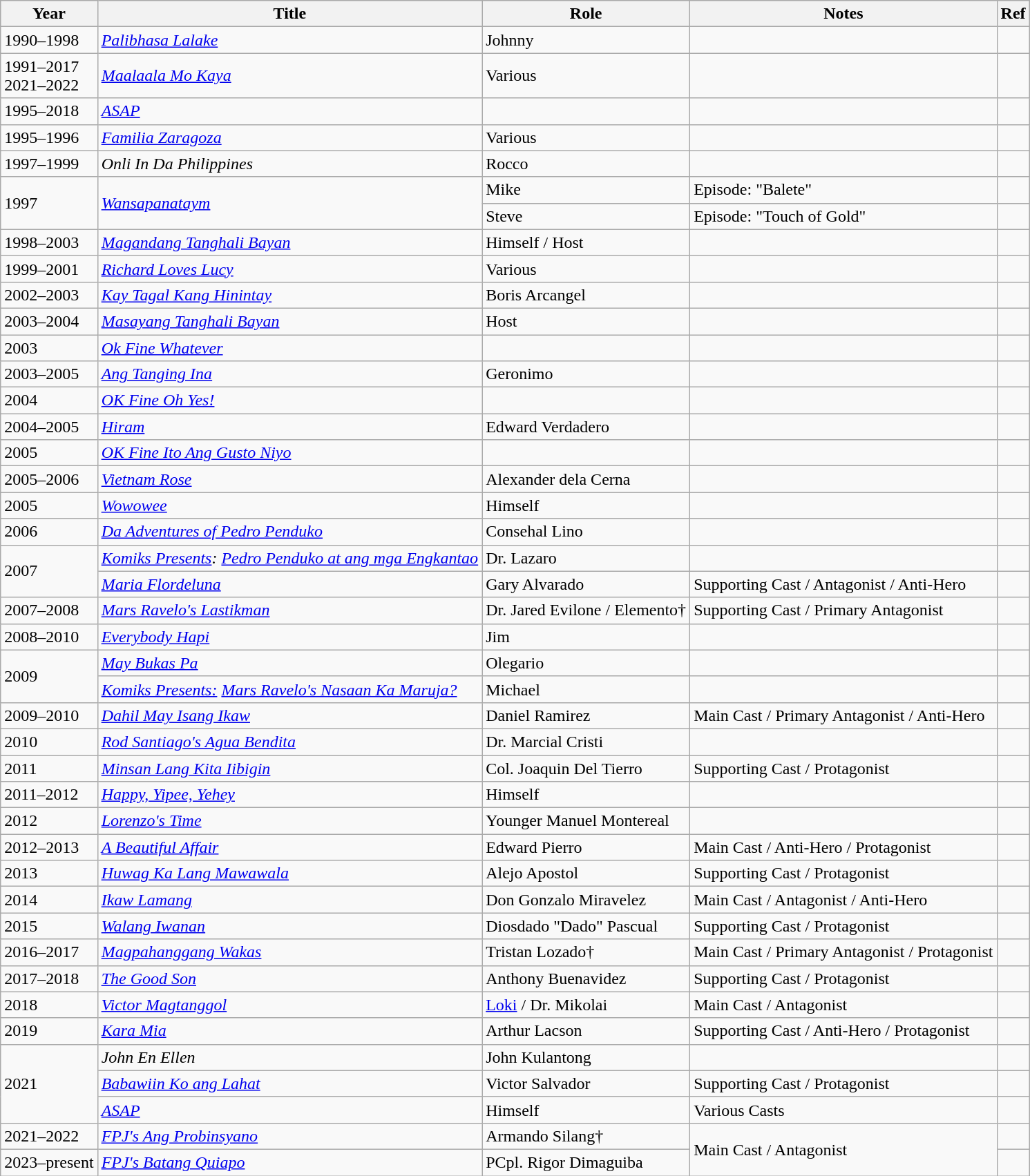<table class="wikitable sortable" >
<tr>
<th>Year</th>
<th>Title</th>
<th>Role</th>
<th>Notes</th>
<th>Ref</th>
</tr>
<tr>
<td>1990–1998</td>
<td><em><a href='#'>Palibhasa Lalake</a></em></td>
<td>Johnny</td>
<td></td>
<td></td>
</tr>
<tr>
<td>1991–2017 <br> 2021–2022</td>
<td><em><a href='#'>Maalaala Mo Kaya</a></em></td>
<td>Various</td>
<td></td>
<td></td>
</tr>
<tr>
<td>1995–2018</td>
<td><em><a href='#'>ASAP</a></em></td>
<td></td>
<td></td>
<td></td>
</tr>
<tr>
<td>1995–1996</td>
<td><em><a href='#'>Familia Zaragoza</a></em></td>
<td>Various</td>
<td></td>
<td></td>
</tr>
<tr>
<td>1997–1999</td>
<td><em>Onli In Da Philippines</em></td>
<td>Rocco</td>
<td></td>
<td></td>
</tr>
<tr>
<td rowspan="2">1997</td>
<td rowspan="2"><em><a href='#'>Wansapanataym</a></em></td>
<td>Mike</td>
<td>Episode: "Balete"</td>
<td></td>
</tr>
<tr>
<td>Steve</td>
<td>Episode: "Touch of Gold"</td>
<td></td>
</tr>
<tr>
<td>1998–2003</td>
<td><em><a href='#'>Magandang Tanghali Bayan</a></em></td>
<td>Himself / Host</td>
<td></td>
<td></td>
</tr>
<tr>
<td>1999–2001</td>
<td><em><a href='#'>Richard Loves Lucy</a></em></td>
<td>Various</td>
<td></td>
<td></td>
</tr>
<tr>
<td>2002–2003</td>
<td><em><a href='#'>Kay Tagal Kang Hinintay</a></em></td>
<td>Boris Arcangel</td>
<td></td>
<td></td>
</tr>
<tr>
<td>2003–2004</td>
<td><em><a href='#'>Masayang Tanghali Bayan</a></em></td>
<td>Host</td>
<td></td>
<td></td>
</tr>
<tr>
<td>2003</td>
<td><em><a href='#'>Ok Fine Whatever</a></em></td>
<td></td>
<td></td>
<td></td>
</tr>
<tr>
<td>2003–2005</td>
<td><em><a href='#'>Ang Tanging Ina</a></em></td>
<td>Geronimo</td>
<td></td>
<td></td>
</tr>
<tr>
<td>2004</td>
<td><em><a href='#'>OK Fine Oh Yes!</a></em></td>
<td></td>
<td></td>
<td></td>
</tr>
<tr>
<td>2004–2005</td>
<td><em><a href='#'>Hiram</a></em></td>
<td>Edward Verdadero</td>
<td></td>
<td></td>
</tr>
<tr>
<td>2005</td>
<td><em><a href='#'>OK Fine Ito Ang Gusto Niyo</a></em></td>
<td></td>
<td></td>
<td></td>
</tr>
<tr>
<td>2005–2006</td>
<td><em><a href='#'>Vietnam Rose</a></em></td>
<td>Alexander dela Cerna</td>
<td></td>
<td></td>
</tr>
<tr>
<td>2005</td>
<td><em><a href='#'>Wowowee</a></em></td>
<td>Himself</td>
<td></td>
<td></td>
</tr>
<tr>
<td>2006</td>
<td><em><a href='#'>Da Adventures of Pedro Penduko</a></em></td>
<td>Consehal Lino</td>
<td></td>
<td></td>
</tr>
<tr>
<td rowspan="2">2007</td>
<td><em><a href='#'>Komiks Presents</a>: <a href='#'>Pedro Penduko at ang mga Engkantao</a></em></td>
<td>Dr. Lazaro</td>
<td></td>
<td></td>
</tr>
<tr>
<td><em><a href='#'>Maria Flordeluna</a></em></td>
<td>Gary Alvarado</td>
<td>Supporting Cast / Antagonist / Anti-Hero</td>
<td></td>
</tr>
<tr>
<td>2007–2008</td>
<td><em><a href='#'>Mars Ravelo's Lastikman</a></em></td>
<td>Dr. Jared Evilone / Elemento†</td>
<td>Supporting Cast / Primary Antagonist</td>
<td></td>
</tr>
<tr>
<td>2008–2010</td>
<td><em><a href='#'>Everybody Hapi</a></em></td>
<td>Jim</td>
<td></td>
<td></td>
</tr>
<tr>
<td rowspan=2>2009</td>
<td><em><a href='#'>May Bukas Pa</a></em></td>
<td>Olegario</td>
<td></td>
<td></td>
</tr>
<tr>
<td><em><a href='#'>Komiks Presents:</a> <a href='#'>Mars Ravelo's Nasaan Ka Maruja?</a></em></td>
<td>Michael</td>
<td></td>
<td></td>
</tr>
<tr>
<td>2009–2010</td>
<td><em><a href='#'>Dahil May Isang Ikaw</a></em></td>
<td>Daniel Ramirez</td>
<td>Main Cast / Primary Antagonist / Anti-Hero</td>
<td></td>
</tr>
<tr>
<td>2010</td>
<td><em><a href='#'>Rod Santiago's Agua Bendita</a></em></td>
<td>Dr. Marcial Cristi</td>
<td></td>
<td></td>
</tr>
<tr>
<td>2011</td>
<td><em><a href='#'>Minsan Lang Kita Iibigin</a></em></td>
<td>Col. Joaquin Del Tierro</td>
<td>Supporting Cast / Protagonist</td>
<td></td>
</tr>
<tr>
<td>2011–2012</td>
<td><em><a href='#'>Happy, Yipee, Yehey</a></em></td>
<td>Himself</td>
<td></td>
<td></td>
</tr>
<tr>
<td>2012</td>
<td><em><a href='#'>Lorenzo's Time</a></em></td>
<td>Younger Manuel Montereal</td>
<td></td>
<td></td>
</tr>
<tr>
<td>2012–2013</td>
<td><em><a href='#'>A Beautiful Affair</a></em></td>
<td>Edward Pierro</td>
<td>Main Cast / Anti-Hero / Protagonist</td>
<td></td>
</tr>
<tr>
<td>2013</td>
<td><em><a href='#'>Huwag Ka Lang Mawawala</a></em></td>
<td>Alejo Apostol</td>
<td>Supporting Cast / Protagonist</td>
<td></td>
</tr>
<tr>
<td>2014</td>
<td><em><a href='#'>Ikaw Lamang</a></em></td>
<td>Don Gonzalo Miravelez</td>
<td>Main Cast / Antagonist / Anti-Hero</td>
<td></td>
</tr>
<tr>
<td>2015</td>
<td><em><a href='#'>Walang Iwanan</a></em></td>
<td>Diosdado "Dado" Pascual</td>
<td>Supporting Cast / Protagonist</td>
<td></td>
</tr>
<tr>
<td>2016–2017</td>
<td><em><a href='#'>Magpahanggang Wakas</a></em></td>
<td>Tristan Lozado†</td>
<td>Main Cast / Primary Antagonist / Protagonist</td>
<td></td>
</tr>
<tr>
<td>2017–2018</td>
<td><em><a href='#'>The Good Son</a></em></td>
<td>Anthony Buenavidez</td>
<td>Supporting Cast / Protagonist</td>
<td></td>
</tr>
<tr>
<td>2018</td>
<td><em><a href='#'>Victor Magtanggol</a></em></td>
<td><a href='#'>Loki</a> / Dr. Mikolai</td>
<td>Main Cast / Antagonist</td>
<td></td>
</tr>
<tr>
<td>2019</td>
<td><em><a href='#'>Kara Mia</a></em></td>
<td>Arthur Lacson</td>
<td>Supporting Cast / Anti-Hero / Protagonist</td>
<td></td>
</tr>
<tr>
<td rowspan="3">2021</td>
<td><em>John En Ellen</em></td>
<td>John Kulantong</td>
<td></td>
<td></td>
</tr>
<tr>
<td><em><a href='#'>Babawiin Ko ang Lahat</a></em></td>
<td>Victor Salvador</td>
<td>Supporting Cast / Protagonist</td>
<td></td>
</tr>
<tr>
<td><em><a href='#'>ASAP</a></em></td>
<td>Himself</td>
<td>Various Casts</td>
<td></td>
</tr>
<tr>
<td>2021–2022</td>
<td><em><a href='#'>FPJ's Ang Probinsyano</a></em></td>
<td>Armando Silang†</td>
<td rowspan="2">Main Cast / Antagonist</td>
<td></td>
</tr>
<tr>
<td>2023–present</td>
<td><em><a href='#'>FPJ's Batang Quiapo</a></em></td>
<td>PCpl. Rigor Dimaguiba</td>
<td></td>
</tr>
</table>
